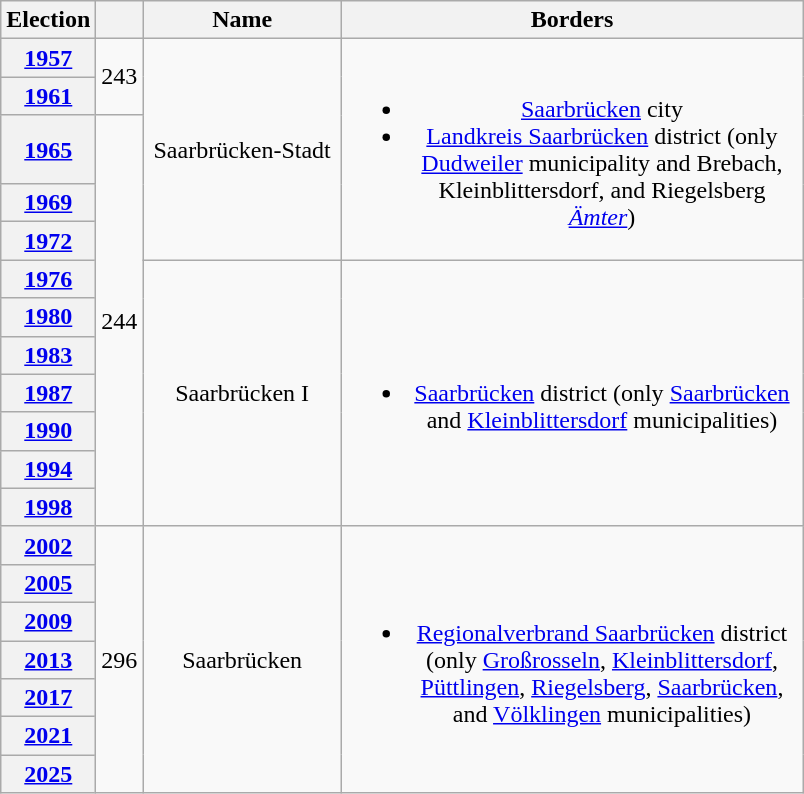<table class=wikitable style="text-align:center">
<tr>
<th>Election</th>
<th></th>
<th width=125px>Name</th>
<th width=300px>Borders</th>
</tr>
<tr>
<th><a href='#'>1957</a></th>
<td rowspan=2>243</td>
<td rowspan=5>Saarbrücken-Stadt</td>
<td rowspan=5><br><ul><li><a href='#'>Saarbrücken</a> city</li><li><a href='#'>Landkreis Saarbrücken</a> district (only <a href='#'>Dudweiler</a> municipality and Brebach, Kleinblittersdorf, and Riegelsberg <em><a href='#'>Ämter</a></em>)</li></ul></td>
</tr>
<tr>
<th><a href='#'>1961</a></th>
</tr>
<tr>
<th><a href='#'>1965</a></th>
<td rowspan=10>244</td>
</tr>
<tr>
<th><a href='#'>1969</a></th>
</tr>
<tr>
<th><a href='#'>1972</a></th>
</tr>
<tr>
<th><a href='#'>1976</a></th>
<td rowspan=7>Saarbrücken I</td>
<td rowspan=7><br><ul><li><a href='#'>Saarbrücken</a> district (only <a href='#'>Saarbrücken</a> and <a href='#'>Kleinblittersdorf</a> municipalities)</li></ul></td>
</tr>
<tr>
<th><a href='#'>1980</a></th>
</tr>
<tr>
<th><a href='#'>1983</a></th>
</tr>
<tr>
<th><a href='#'>1987</a></th>
</tr>
<tr>
<th><a href='#'>1990</a></th>
</tr>
<tr>
<th><a href='#'>1994</a></th>
</tr>
<tr>
<th><a href='#'>1998</a></th>
</tr>
<tr>
<th><a href='#'>2002</a></th>
<td rowspan=7>296</td>
<td rowspan=7>Saarbrücken</td>
<td rowspan=7><br><ul><li><a href='#'>Regionalverbrand Saarbrücken</a> district (only <a href='#'>Großrosseln</a>, <a href='#'>Kleinblittersdorf</a>, <a href='#'>Püttlingen</a>, <a href='#'>Riegelsberg</a>, <a href='#'>Saarbrücken</a>, and <a href='#'>Völklingen</a> municipalities)</li></ul></td>
</tr>
<tr>
<th><a href='#'>2005</a></th>
</tr>
<tr>
<th><a href='#'>2009</a></th>
</tr>
<tr>
<th><a href='#'>2013</a></th>
</tr>
<tr>
<th><a href='#'>2017</a></th>
</tr>
<tr>
<th><a href='#'>2021</a></th>
</tr>
<tr>
<th><a href='#'>2025</a></th>
</tr>
</table>
